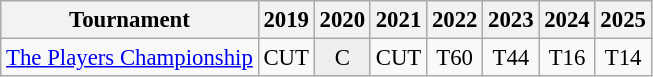<table class="wikitable" style="font-size:95%;text-align:center;">
<tr>
<th>Tournament</th>
<th>2019</th>
<th>2020</th>
<th>2021</th>
<th>2022</th>
<th>2023</th>
<th>2024</th>
<th>2025</th>
</tr>
<tr>
<td align=left><a href='#'>The Players Championship</a></td>
<td>CUT</td>
<td style="background:#eeeeee;">C</td>
<td>CUT</td>
<td>T60</td>
<td>T44</td>
<td>T16</td>
<td>T14</td>
</tr>
</table>
